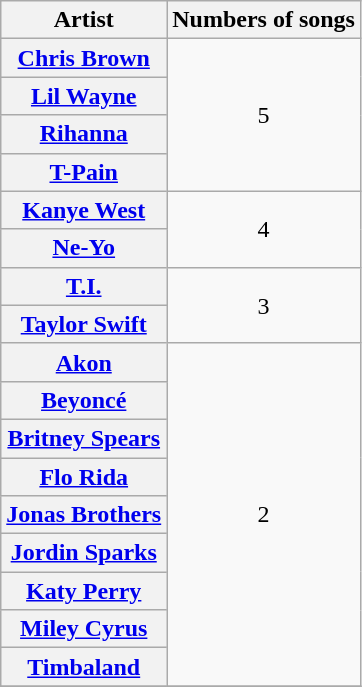<table class="wikitable sortable plainrowheaders" style="text-align:center;">
<tr>
<th scope="col">Artist</th>
<th scope="col">Numbers of songs</th>
</tr>
<tr>
<th scope="row"><a href='#'>Chris Brown</a></th>
<td rowspan=4>5</td>
</tr>
<tr>
<th scope="row"><a href='#'>Lil Wayne</a></th>
</tr>
<tr>
<th scope="row"><a href='#'>Rihanna</a></th>
</tr>
<tr>
<th scope="row"><a href='#'>T-Pain</a></th>
</tr>
<tr>
<th scope="row"><a href='#'>Kanye West</a></th>
<td rowspan=2>4</td>
</tr>
<tr>
<th scope="row"><a href='#'>Ne-Yo</a></th>
</tr>
<tr>
<th scope="row"><a href='#'>T.I.</a></th>
<td rowspan="2">3</td>
</tr>
<tr>
<th scope="row"><a href='#'>Taylor Swift</a></th>
</tr>
<tr>
<th scope="row"><a href='#'>Akon</a></th>
<td rowspan="9">2</td>
</tr>
<tr>
<th scope="row"><a href='#'>Beyoncé</a></th>
</tr>
<tr>
<th scope="row"><a href='#'>Britney Spears</a></th>
</tr>
<tr>
<th scope="row"><a href='#'>Flo Rida</a></th>
</tr>
<tr>
<th scope="row"><a href='#'>Jonas Brothers</a></th>
</tr>
<tr>
<th scope="row"><a href='#'>Jordin Sparks</a></th>
</tr>
<tr>
<th scope="row"><a href='#'>Katy Perry</a></th>
</tr>
<tr>
<th scope="row"><a href='#'>Miley Cyrus</a></th>
</tr>
<tr>
<th scope="row"><a href='#'>Timbaland</a></th>
</tr>
<tr>
</tr>
</table>
